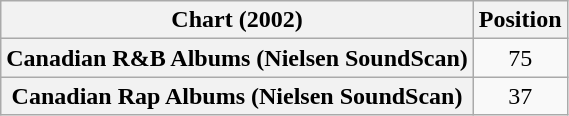<table class="wikitable sortable plainrowheaders" style="text-align:center">
<tr>
<th scope="col">Chart (2002)</th>
<th scope="col">Position</th>
</tr>
<tr>
<th scope="row">Canadian R&B Albums (Nielsen SoundScan)</th>
<td>75</td>
</tr>
<tr>
<th scope="row">Canadian Rap Albums (Nielsen SoundScan)</th>
<td>37</td>
</tr>
</table>
